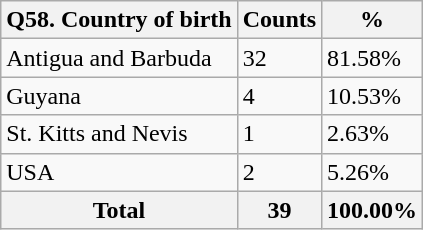<table class="wikitable sortable">
<tr>
<th>Q58. Country of birth</th>
<th>Counts</th>
<th>%</th>
</tr>
<tr>
<td>Antigua and Barbuda</td>
<td>32</td>
<td>81.58%</td>
</tr>
<tr>
<td>Guyana</td>
<td>4</td>
<td>10.53%</td>
</tr>
<tr>
<td>St. Kitts and Nevis</td>
<td>1</td>
<td>2.63%</td>
</tr>
<tr>
<td>USA</td>
<td>2</td>
<td>5.26%</td>
</tr>
<tr>
<th>Total</th>
<th>39</th>
<th>100.00%</th>
</tr>
</table>
